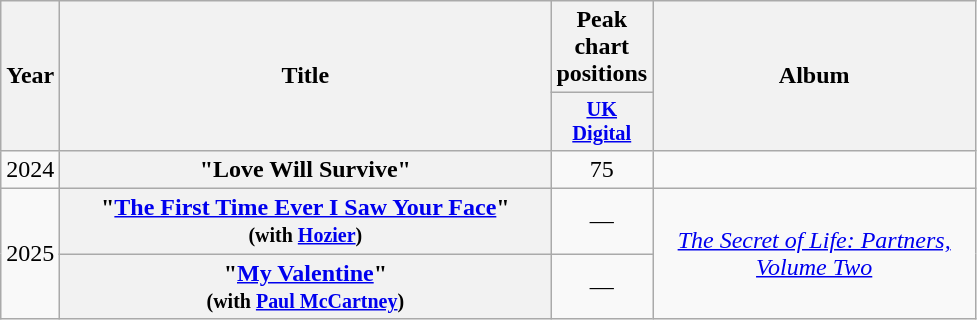<table class="wikitable plainrowheaders" style="text-align:center;">
<tr>
<th scope="col" rowspan="2" style="width:1em;">Year</th>
<th scope="col" rowspan="2" style="width:20em;">Title</th>
<th scope="col">Peak chart positions</th>
<th scope="col" rowspan="2" style="width:13em;">Album</th>
</tr>
<tr>
<th scope="col" style="width:3em;font-size:85%;"><a href='#'>UK Digital</a><br></th>
</tr>
<tr>
<td>2024</td>
<th scope="row">"Love Will Survive"</th>
<td>75</td>
<td></td>
</tr>
<tr>
<td rowspan="2">2025</td>
<th scope="row">"<a href='#'>The First Time Ever I Saw Your Face</a>"<br><small>(with <a href='#'>Hozier</a>)</small></th>
<td>—</td>
<td rowspan="2"><em><a href='#'>The Secret of Life: Partners, Volume Two</a></em></td>
</tr>
<tr>
<th scope="row">"<a href='#'>My Valentine</a>"<br><small>(with <a href='#'>Paul McCartney</a>)</small></th>
<td>—</td>
</tr>
</table>
